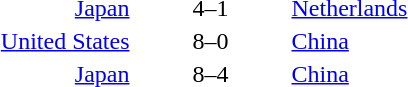<table style="text-align:center">
<tr>
<th width=200></th>
<th width=100></th>
<th width=200></th>
</tr>
<tr>
<td align=right><a href='#'>Japan</a> </td>
<td>4–1</td>
<td align=left> <a href='#'>Netherlands</a></td>
</tr>
<tr>
<td align=right><a href='#'>United States</a> </td>
<td>8–0</td>
<td align=left> <a href='#'>China</a></td>
</tr>
<tr>
<td align=right><a href='#'>Japan</a> </td>
<td>8–4</td>
<td align=left> <a href='#'>China</a></td>
</tr>
<tr>
</tr>
</table>
